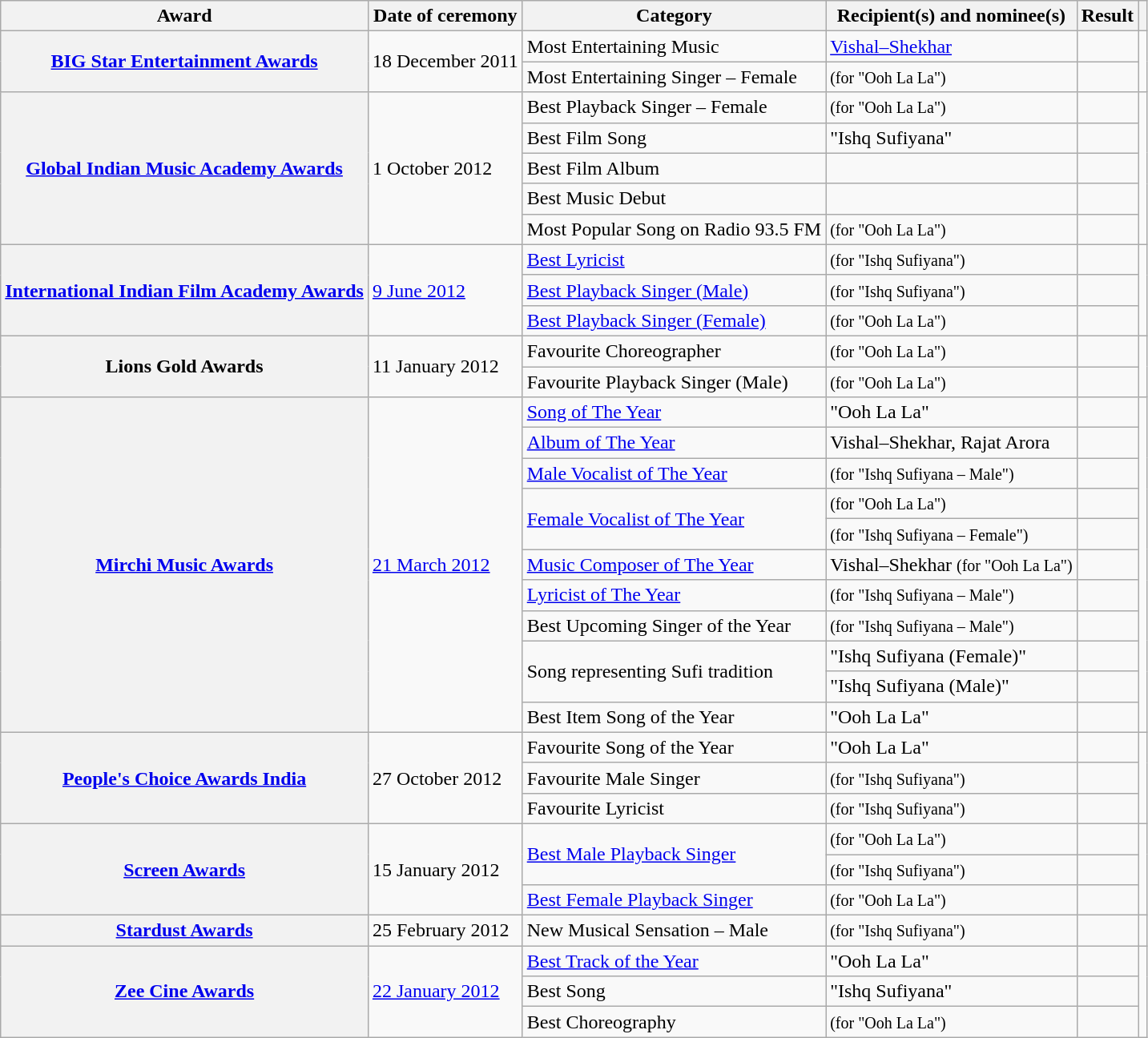<table class="wikitable plainrowheaders sortable">
<tr>
<th scope="col">Award</th>
<th scope="col">Date of ceremony</th>
<th scope="col">Category</th>
<th scope="col">Recipient(s) and nominee(s)</th>
<th scope="col">Result</th>
<th scope="col" class="unsortable"></th>
</tr>
<tr>
<th scope="row" rowspan="2"><a href='#'>BIG Star Entertainment Awards</a></th>
<td rowspan="2">18 December 2011</td>
<td>Most Entertaining Music</td>
<td><a href='#'>Vishal–Shekhar</a></td>
<td></td>
<td rowspan="2" style="text-align:center;"></td>
</tr>
<tr>
<td>Most Entertaining Singer – Female</td>
<td> <small>(for "Ooh La La")</small></td>
<td></td>
</tr>
<tr>
<th scope="row" rowspan="5"><a href='#'>Global Indian Music Academy Awards</a></th>
<td rowspan="5">1 October 2012</td>
<td>Best Playback Singer – Female</td>
<td> <small>(for "Ooh La La")</small></td>
<td></td>
<td style="text-align:center;" rowspan="5"><br></td>
</tr>
<tr>
<td>Best Film Song</td>
<td>"Ishq Sufiyana"</td>
<td></td>
</tr>
<tr>
<td>Best Film Album</td>
<td></td>
<td></td>
</tr>
<tr>
<td>Best Music Debut</td>
<td></td>
<td></td>
</tr>
<tr>
<td>Most Popular Song on Radio 93.5 FM</td>
<td> <small>(for "Ooh La La")</small></td>
<td></td>
</tr>
<tr>
<th scope="row" rowspan="3"><a href='#'>International Indian Film Academy Awards</a></th>
<td rowspan="3"><a href='#'>9 June 2012</a></td>
<td><a href='#'>Best Lyricist</a></td>
<td> <small>(for "Ishq Sufiyana")</small></td>
<td></td>
<td rowspan="3" style="text-align:center;"><br></td>
</tr>
<tr>
<td><a href='#'>Best Playback Singer (Male)</a></td>
<td> <small>(for "Ishq Sufiyana")</small></td>
<td></td>
</tr>
<tr>
<td><a href='#'>Best Playback Singer (Female)</a></td>
<td> <small>(for "Ooh La La")</small></td>
<td></td>
</tr>
<tr>
<th scope="row" rowspan="2">Lions Gold Awards</th>
<td rowspan="2">11 January 2012</td>
<td>Favourite Choreographer</td>
<td> <small>(for "Ooh La La")</small></td>
<td></td>
<td rowspan="2" style="text-align:center;"></td>
</tr>
<tr>
<td>Favourite Playback Singer (Male)</td>
<td> <small>(for "Ooh La La")</small></td>
<td></td>
</tr>
<tr>
<th scope="row" rowspan="11"><a href='#'>Mirchi Music Awards</a></th>
<td rowspan="11"><a href='#'>21 March 2012</a></td>
<td><a href='#'>Song of The Year</a></td>
<td>"Ooh La La"</td>
<td></td>
<td style="text-align:center;" rowspan="11"><br></td>
</tr>
<tr>
<td><a href='#'>Album of The Year</a></td>
<td>Vishal–Shekhar, Rajat Arora</td>
<td></td>
</tr>
<tr>
<td><a href='#'>Male Vocalist of The Year</a></td>
<td> <small>(for "Ishq Sufiyana – Male")</small></td>
<td></td>
</tr>
<tr>
<td rowspan=2><a href='#'>Female Vocalist of The Year</a></td>
<td> <small>(for "Ooh La La")</small></td>
<td></td>
</tr>
<tr>
<td> <small>(for "Ishq Sufiyana – Female")</small></td>
<td></td>
</tr>
<tr>
<td><a href='#'>Music Composer of The Year</a></td>
<td>Vishal–Shekhar <small>(for "Ooh La La")</small></td>
<td></td>
</tr>
<tr>
<td><a href='#'>Lyricist of The Year</a></td>
<td> <small>(for "Ishq Sufiyana – Male")</small></td>
<td></td>
</tr>
<tr>
<td>Best Upcoming Singer of the Year</td>
<td> <small>(for "Ishq Sufiyana – Male")</small></td>
<td></td>
</tr>
<tr>
<td rowspan=2>Song representing Sufi tradition</td>
<td>"Ishq Sufiyana (Female)"</td>
<td></td>
</tr>
<tr>
<td>"Ishq Sufiyana (Male)"</td>
<td></td>
</tr>
<tr>
<td>Best Item Song of the Year</td>
<td>"Ooh La La"</td>
<td></td>
</tr>
<tr>
<th scope="row" rowspan="3"><a href='#'>People's Choice Awards India</a></th>
<td rowspan="3">27 October 2012</td>
<td>Favourite Song of the Year</td>
<td>"Ooh La La"</td>
<td></td>
<td rowspan="3" style="text-align:center;"></td>
</tr>
<tr>
<td>Favourite Male Singer</td>
<td> <small>(for "Ishq Sufiyana")</small></td>
<td></td>
</tr>
<tr>
<td>Favourite Lyricist</td>
<td> <small>(for "Ishq Sufiyana")</small></td>
<td></td>
</tr>
<tr>
<th scope="row" rowspan="3"><a href='#'>Screen Awards</a></th>
<td rowspan="3">15 January 2012</td>
<td rowspan="2"><a href='#'>Best Male Playback Singer</a></td>
<td> <small>(for "Ooh La La")</small></td>
<td></td>
<td rowspan="3" style="text-align:center;"><br></td>
</tr>
<tr>
<td> <small>(for "Ishq Sufiyana")</small></td>
<td></td>
</tr>
<tr>
<td><a href='#'>Best Female Playback Singer</a></td>
<td> <small>(for "Ooh La La")</small></td>
<td></td>
</tr>
<tr>
<th scope="row"><a href='#'>Stardust Awards</a></th>
<td>25 February 2012</td>
<td>New Musical Sensation – Male</td>
<td> <small>(for "Ishq Sufiyana")</small></td>
<td></td>
<td style="text-align:center;"><br></td>
</tr>
<tr>
<th scope="row" rowspan="3"><a href='#'>Zee Cine Awards</a></th>
<td rowspan="3"><a href='#'>22 January 2012</a></td>
<td><a href='#'>Best Track of the Year</a></td>
<td>"Ooh La La"</td>
<td></td>
<td rowspan="3" style="text-align:center;"><br></td>
</tr>
<tr>
<td>Best Song</td>
<td>"Ishq Sufiyana"</td>
<td></td>
</tr>
<tr>
<td>Best Choreography</td>
<td> <small>(for "Ooh La La")</small></td>
<td></td>
</tr>
</table>
